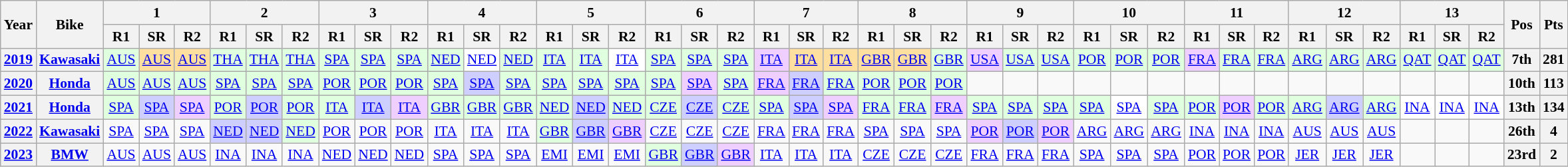<table class="wikitable" style="text-align:center; font-size:90%">
<tr>
<th valign="middle" rowspan=2>Year</th>
<th valign="middle" rowspan=2>Bike</th>
<th colspan=3>1</th>
<th colspan=3>2</th>
<th colspan=3>3</th>
<th colspan=3>4</th>
<th colspan=3>5</th>
<th colspan=3>6</th>
<th colspan=3>7</th>
<th colspan=3>8</th>
<th colspan=3>9</th>
<th colspan=3>10</th>
<th colspan=3>11</th>
<th colspan=3>12</th>
<th colspan=3>13</th>
<th rowspan=2>Pos</th>
<th rowspan=2>Pts</th>
</tr>
<tr>
<th>R1</th>
<th>SR</th>
<th>R2</th>
<th>R1</th>
<th>SR</th>
<th>R2</th>
<th>R1</th>
<th>SR</th>
<th>R2</th>
<th>R1</th>
<th>SR</th>
<th>R2</th>
<th>R1</th>
<th>SR</th>
<th>R2</th>
<th>R1</th>
<th>SR</th>
<th>R2</th>
<th>R1</th>
<th>SR</th>
<th>R2</th>
<th>R1</th>
<th>SR</th>
<th>R2</th>
<th>R1</th>
<th>SR</th>
<th>R2</th>
<th>R1</th>
<th>SR</th>
<th>R2</th>
<th>R1</th>
<th>SR</th>
<th>R2</th>
<th>R1</th>
<th>SR</th>
<th>R2</th>
<th>R1</th>
<th>SR</th>
<th>R2</th>
</tr>
<tr>
<th><a href='#'>2019</a></th>
<th><a href='#'>Kawasaki</a></th>
<td style="background:#dfffdf;"><a href='#'>AUS</a><br></td>
<td style="background:#ffdf9f;"><a href='#'>AUS</a><br></td>
<td style="background:#ffdf9f;"><a href='#'>AUS</a><br></td>
<td style="background:#dfffdf;"><a href='#'>THA</a><br></td>
<td style="background:#dfffdf;"><a href='#'>THA</a><br></td>
<td style="background:#dfffdf;"><a href='#'>THA</a><br></td>
<td style="background:#dfffdf;"><a href='#'>SPA</a><br></td>
<td style="background:#dfffdf;"><a href='#'>SPA</a><br></td>
<td style="background:#dfffdf;"><a href='#'>SPA</a><br></td>
<td style="background:#dfffdf;"><a href='#'>NED</a><br></td>
<td style="background:#FFFFFF;"><a href='#'>NED</a><br></td>
<td style="background:#dfffdf;"><a href='#'>NED</a><br></td>
<td style="background:#dfffdf;"><a href='#'>ITA</a><br></td>
<td style="background:#dfffdf;"><a href='#'>ITA</a><br></td>
<td style="background:#FFFFFF;"><a href='#'>ITA</a><br></td>
<td style="background:#dfffdf;"><a href='#'>SPA</a><br></td>
<td style="background:#dfffdf;"><a href='#'>SPA</a><br></td>
<td style="background:#dfffdf;"><a href='#'>SPA</a><br></td>
<td style="background:#efcfff;"><a href='#'>ITA</a><br></td>
<td style="background:#ffdf9f;"><a href='#'>ITA</a><br></td>
<td style="background:#ffdf9f;"><a href='#'>ITA</a><br></td>
<td style="background:#ffdf9f;"><a href='#'>GBR</a><br></td>
<td style="background:#ffdf9f;"><a href='#'>GBR</a><br></td>
<td style="background:#dfffdf;"><a href='#'>GBR</a><br></td>
<td style="background:#efcfff;"><a href='#'>USA</a><br></td>
<td style="background:#dfffdf;"><a href='#'>USA</a><br></td>
<td style="background:#dfffdf;"><a href='#'>USA</a><br></td>
<td style="background:#dfffdf;"><a href='#'>POR</a><br></td>
<td style="background:#dfffdf;"><a href='#'>POR</a><br></td>
<td style="background:#dfffdf;"><a href='#'>POR</a><br></td>
<td style="background:#efcfff;"><a href='#'>FRA</a><br></td>
<td style="background:#dfffdf;"><a href='#'>FRA</a><br></td>
<td style="background:#dfffdf;"><a href='#'>FRA</a><br></td>
<td style="background:#dfffdf;"><a href='#'>ARG</a><br></td>
<td style="background:#dfffdf;"><a href='#'>ARG</a><br></td>
<td style="background:#dfffdf;"><a href='#'>ARG</a><br></td>
<td style="background:#dfffdf;"><a href='#'>QAT</a><br></td>
<td style="background:#dfffdf;"><a href='#'>QAT</a><br></td>
<td style="background:#dfffdf;"><a href='#'>QAT</a><br></td>
<th>7th</th>
<th>281</th>
</tr>
<tr>
<th><a href='#'>2020</a></th>
<th><a href='#'>Honda</a></th>
<td style="background:#dfffdf;"><a href='#'>AUS</a><br></td>
<td style="background:#dfffdf;"><a href='#'>AUS</a><br></td>
<td style="background:#dfffdf;"><a href='#'>AUS</a><br></td>
<td style="background:#dfffdf;"><a href='#'>SPA</a><br></td>
<td style="background:#dfffdf;"><a href='#'>SPA</a><br></td>
<td style="background:#dfffdf;"><a href='#'>SPA</a><br></td>
<td style="background:#dfffdf;"><a href='#'>POR</a><br></td>
<td style="background:#dfffdf;"><a href='#'>POR</a><br></td>
<td style="background:#dfffdf;"><a href='#'>POR</a><br></td>
<td style="background:#dfffdf;"><a href='#'>SPA</a><br></td>
<td style="background:#cfcfff;"><a href='#'>SPA</a><br></td>
<td style="background:#dfffdf;"><a href='#'>SPA</a><br></td>
<td style="background:#dfffdf;"><a href='#'>SPA</a><br></td>
<td style="background:#dfffdf;"><a href='#'>SPA</a><br></td>
<td style="background:#dfffdf;"><a href='#'>SPA</a><br></td>
<td style="background:#dfffdf;"><a href='#'>SPA</a><br></td>
<td style="background:#efcfff;"><a href='#'>SPA</a><br></td>
<td style="background:#dfffdf;"><a href='#'>SPA</a><br></td>
<td style="background:#efcfff;"><a href='#'>FRA</a><br></td>
<td style="background:#cfcfff;"><a href='#'>FRA</a><br></td>
<td style="background:#dfffdf;"><a href='#'>FRA</a><br></td>
<td style="background:#dfffdf;"><a href='#'>POR</a><br></td>
<td style="background:#dfffdf;"><a href='#'>POR</a><br></td>
<td style="background:#dfffdf;"><a href='#'>POR</a><br></td>
<td></td>
<td></td>
<td></td>
<td></td>
<td></td>
<td></td>
<td></td>
<td></td>
<td></td>
<td></td>
<td></td>
<td></td>
<td></td>
<td></td>
<td></td>
<th>10th</th>
<th>113</th>
</tr>
<tr>
<th><a href='#'>2021</a></th>
<th><a href='#'>Honda</a></th>
<td style="background:#dfffdf;"><a href='#'>SPA</a><br></td>
<td style="background:#cfcfff;"><a href='#'>SPA</a><br></td>
<td style="background:#efcfff;"><a href='#'>SPA</a><br></td>
<td style="background:#dfffdf;"><a href='#'>POR</a><br></td>
<td style="background:#cfcfff;"><a href='#'>POR</a><br></td>
<td style="background:#dfffdf;"><a href='#'>POR</a><br></td>
<td style="background:#dfffdf;"><a href='#'>ITA</a><br></td>
<td style="background:#cfcfff;"><a href='#'>ITA</a><br></td>
<td style="background:#efcfff;"><a href='#'>ITA</a><br></td>
<td style="background:#dfffdf;"><a href='#'>GBR</a><br></td>
<td style="background:#dfffdf;"><a href='#'>GBR</a><br></td>
<td style="background:#dfffdf;"><a href='#'>GBR</a><br></td>
<td style="background:#dfffdf;"><a href='#'>NED</a><br></td>
<td style="background:#cfcfff;"><a href='#'>NED</a><br></td>
<td style="background:#dfffdf;"><a href='#'>NED</a><br></td>
<td style="background:#dfffdf;"><a href='#'>CZE</a><br></td>
<td style="background:#cfcfff;"><a href='#'>CZE</a><br></td>
<td style="background:#dfffdf;"><a href='#'>CZE</a><br></td>
<td style="background:#dfffdf;"><a href='#'>SPA</a><br></td>
<td style="background:#cfcfff;"><a href='#'>SPA</a><br></td>
<td style="background:#efcfff;"><a href='#'>SPA</a><br></td>
<td style="background:#dfffdf;"><a href='#'>FRA</a><br></td>
<td style="background:#dfffdf;"><a href='#'>FRA</a><br></td>
<td style="background:#efcfff;"><a href='#'>FRA</a><br></td>
<td style="background:#dfffdf;"><a href='#'>SPA</a><br></td>
<td style="background:#dfffdf;"><a href='#'>SPA</a><br></td>
<td style="background:#dfffdf;"><a href='#'>SPA</a><br></td>
<td style="background:#dfffdf;"><a href='#'>SPA</a><br></td>
<td style="background:#ffffff;"><a href='#'>SPA</a><br></td>
<td style="background:#dfffdf;"><a href='#'>SPA</a><br></td>
<td style="background:#dfffdf;"><a href='#'>POR</a><br></td>
<td style="background:#efcfff;"><a href='#'>POR</a><br></td>
<td style="background:#dfffdf;"><a href='#'>POR</a><br></td>
<td style="background:#dfffdf;"><a href='#'>ARG</a><br></td>
<td style="background:#cfcfff;"><a href='#'>ARG</a><br></td>
<td style="background:#dfffdf;"><a href='#'>ARG</a><br></td>
<td style="background:#ffffff;"><a href='#'>INA</a><br></td>
<td style="background:#ffffff;"><a href='#'>INA</a><br></td>
<td style="background:#ffffff;"><a href='#'>INA</a><br></td>
<th>13th</th>
<th>134</th>
</tr>
<tr>
<th><a href='#'>2022</a></th>
<th><a href='#'>Kawasaki</a></th>
<td><a href='#'>SPA</a></td>
<td><a href='#'>SPA</a></td>
<td><a href='#'>SPA</a></td>
<td style="background:#cfcfff;"><a href='#'>NED</a><br></td>
<td style="background:#cfcfff;"><a href='#'>NED</a><br></td>
<td style="background:#dfffdf;"><a href='#'>NED</a><br></td>
<td><a href='#'>POR</a></td>
<td><a href='#'>POR</a></td>
<td><a href='#'>POR</a></td>
<td><a href='#'>ITA</a></td>
<td><a href='#'>ITA</a></td>
<td><a href='#'>ITA</a></td>
<td style="background:#dfffdf;"><a href='#'>GBR</a><br></td>
<td style="background:#cfcfff;"><a href='#'>GBR</a><br></td>
<td style="background:#efcfff;"><a href='#'>GBR</a><br></td>
<td><a href='#'>CZE</a></td>
<td><a href='#'>CZE</a></td>
<td><a href='#'>CZE</a></td>
<td><a href='#'>FRA</a></td>
<td><a href='#'>FRA</a></td>
<td><a href='#'>FRA</a></td>
<td><a href='#'>SPA</a></td>
<td><a href='#'>SPA</a></td>
<td><a href='#'>SPA</a></td>
<td style="background:#efcfff;"><a href='#'>POR</a><br></td>
<td style="background:#cfcfff;"><a href='#'>POR</a><br></td>
<td style="background:#efcfff;"><a href='#'>POR</a><br></td>
<td><a href='#'>ARG</a></td>
<td><a href='#'>ARG</a></td>
<td><a href='#'>ARG</a></td>
<td><a href='#'>INA</a></td>
<td><a href='#'>INA</a></td>
<td><a href='#'>INA</a></td>
<td><a href='#'>AUS</a></td>
<td><a href='#'>AUS</a></td>
<td><a href='#'>AUS</a></td>
<td></td>
<td></td>
<td></td>
<th>26th</th>
<th>4</th>
</tr>
<tr>
<th><a href='#'>2023</a></th>
<th><a href='#'>BMW</a></th>
<td style="background:#;"><a href='#'>AUS</a><br></td>
<td style="background:#;"><a href='#'>AUS</a><br></td>
<td style="background:#;"><a href='#'>AUS</a><br></td>
<td style="background:#;"><a href='#'>INA</a><br></td>
<td style="background:#;"><a href='#'>INA</a><br></td>
<td style="background:#;"><a href='#'>INA</a><br></td>
<td style="background:#;"><a href='#'>NED</a><br></td>
<td style="background:#;"><a href='#'>NED</a><br></td>
<td style="background:#;"><a href='#'>NED</a><br></td>
<td style="background:#;"><a href='#'>SPA</a><br></td>
<td style="background:#;"><a href='#'>SPA</a><br></td>
<td style="background:#;"><a href='#'>SPA</a><br></td>
<td style="background:#;"><a href='#'>EMI</a><br></td>
<td style="background:#;"><a href='#'>EMI</a><br></td>
<td style="background:#;"><a href='#'>EMI</a><br></td>
<td style="background:#dfffdf;"><a href='#'>GBR</a><br></td>
<td style="background:#cfcfff;"><a href='#'>GBR</a><br></td>
<td style="background:#efcfff;"><a href='#'>GBR</a><br></td>
<td style="background:#;"><a href='#'>ITA</a><br></td>
<td style="background:#;"><a href='#'>ITA</a><br></td>
<td style="background:#;"><a href='#'>ITA</a><br></td>
<td style="background:#;"><a href='#'>CZE</a><br></td>
<td style="background:#;"><a href='#'>CZE</a><br></td>
<td style="background:#;"><a href='#'>CZE</a><br></td>
<td style="background:#;"><a href='#'>FRA</a><br></td>
<td style="background:#;"><a href='#'>FRA</a><br></td>
<td style="background:#;"><a href='#'>FRA</a><br></td>
<td style="background:#;"><a href='#'>SPA</a><br></td>
<td style="background:#;"><a href='#'>SPA</a><br></td>
<td style="background:#;"><a href='#'>SPA</a><br></td>
<td style="background:#;"><a href='#'>POR</a><br></td>
<td style="background:#;"><a href='#'>POR</a><br></td>
<td style="background:#;"><a href='#'>POR</a><br></td>
<td style="background:#;"><a href='#'>JER</a><br></td>
<td style="background:#;"><a href='#'>JER</a><br></td>
<td style="background:#;"><a href='#'>JER</a><br></td>
<td></td>
<td></td>
<td></td>
<th>23rd</th>
<th>2</th>
</tr>
</table>
